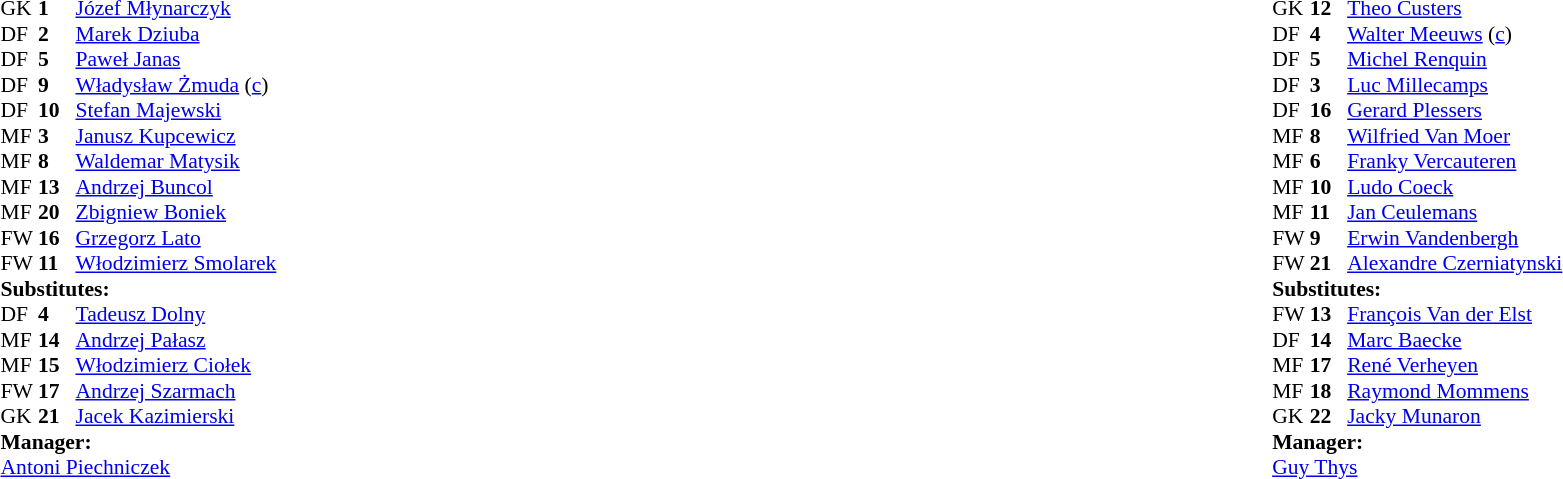<table width="100%">
<tr>
<td valign="top" width="50%"><br><table style="font-size: 90%" cellspacing="0" cellpadding="0">
<tr>
<th width="25"></th>
<th width="25"></th>
</tr>
<tr>
<td>GK</td>
<td><strong>1</strong></td>
<td><a href='#'>Józef Młynarczyk</a></td>
</tr>
<tr>
<td>DF</td>
<td><strong>2</strong></td>
<td><a href='#'>Marek Dziuba</a></td>
</tr>
<tr>
<td>DF</td>
<td><strong>5</strong></td>
<td><a href='#'>Paweł Janas</a></td>
</tr>
<tr>
<td>DF</td>
<td><strong>9</strong></td>
<td><a href='#'>Władysław Żmuda</a> (<a href='#'>c</a>)</td>
</tr>
<tr>
<td>DF</td>
<td><strong>10</strong></td>
<td><a href='#'>Stefan Majewski</a></td>
</tr>
<tr>
<td>MF</td>
<td><strong>3</strong></td>
<td><a href='#'>Janusz Kupcewicz</a></td>
<td></td>
<td></td>
</tr>
<tr>
<td>MF</td>
<td><strong>8</strong></td>
<td><a href='#'>Waldemar Matysik</a></td>
</tr>
<tr>
<td>MF</td>
<td><strong>13</strong></td>
<td><a href='#'>Andrzej Buncol</a></td>
</tr>
<tr>
<td>MF</td>
<td><strong>20</strong></td>
<td><a href='#'>Zbigniew Boniek</a></td>
</tr>
<tr>
<td>FW</td>
<td><strong>16</strong></td>
<td><a href='#'>Grzegorz Lato</a></td>
</tr>
<tr>
<td>FW</td>
<td><strong>11</strong></td>
<td><a href='#'>Włodzimierz Smolarek</a></td>
<td></td>
</tr>
<tr>
<td colspan=3><strong>Substitutes:</strong></td>
</tr>
<tr>
<td>DF</td>
<td><strong>4</strong></td>
<td><a href='#'>Tadeusz Dolny</a></td>
</tr>
<tr>
<td>MF</td>
<td><strong>14</strong></td>
<td><a href='#'>Andrzej Pałasz</a></td>
</tr>
<tr>
<td>MF</td>
<td><strong>15</strong></td>
<td><a href='#'>Włodzimierz Ciołek</a></td>
<td></td>
<td></td>
</tr>
<tr>
<td>FW</td>
<td><strong>17</strong></td>
<td><a href='#'>Andrzej Szarmach</a></td>
</tr>
<tr>
<td>GK</td>
<td><strong>21</strong></td>
<td><a href='#'>Jacek Kazimierski</a></td>
</tr>
<tr>
<td colspan=3><strong>Manager:</strong></td>
</tr>
<tr>
<td colspan=3><a href='#'>Antoni Piechniczek</a></td>
</tr>
</table>
</td>
<td valign="top" width="50%"><br><table style="font-size: 90%" cellspacing="0" cellpadding="0" align="center">
<tr>
<th width=25></th>
<th width=25></th>
</tr>
<tr>
<td>GK</td>
<td><strong>12</strong></td>
<td><a href='#'>Theo Custers</a></td>
</tr>
<tr>
<td>DF</td>
<td><strong>4</strong></td>
<td><a href='#'>Walter Meeuws</a> (<a href='#'>c</a>)</td>
</tr>
<tr>
<td>DF</td>
<td><strong>5</strong></td>
<td><a href='#'>Michel Renquin</a></td>
</tr>
<tr>
<td>DF</td>
<td><strong>3</strong></td>
<td><a href='#'>Luc Millecamps</a></td>
</tr>
<tr>
<td>DF</td>
<td><strong>16</strong></td>
<td><a href='#'>Gerard Plessers</a></td>
<td></td>
<td></td>
</tr>
<tr>
<td>MF</td>
<td><strong>8</strong></td>
<td><a href='#'>Wilfried Van Moer</a></td>
<td></td>
<td></td>
</tr>
<tr>
<td>MF</td>
<td><strong>6</strong></td>
<td><a href='#'>Franky Vercauteren</a></td>
</tr>
<tr>
<td>MF</td>
<td><strong>10</strong></td>
<td><a href='#'>Ludo Coeck</a></td>
</tr>
<tr>
<td>MF</td>
<td><strong>11</strong></td>
<td><a href='#'>Jan Ceulemans</a></td>
</tr>
<tr>
<td>FW</td>
<td><strong>9</strong></td>
<td><a href='#'>Erwin Vandenbergh</a></td>
</tr>
<tr>
<td>FW</td>
<td><strong>21</strong></td>
<td><a href='#'>Alexandre Czerniatynski</a></td>
</tr>
<tr>
<td colspan=3><strong>Substitutes:</strong></td>
</tr>
<tr>
<td>FW</td>
<td><strong>13</strong></td>
<td><a href='#'>François Van der Elst</a></td>
<td></td>
<td></td>
</tr>
<tr>
<td>DF</td>
<td><strong>14</strong></td>
<td><a href='#'>Marc Baecke</a></td>
<td></td>
<td></td>
</tr>
<tr>
<td>MF</td>
<td><strong>17</strong></td>
<td><a href='#'>René Verheyen</a></td>
</tr>
<tr>
<td>MF</td>
<td><strong>18</strong></td>
<td><a href='#'>Raymond Mommens</a></td>
</tr>
<tr>
<td>GK</td>
<td><strong>22</strong></td>
<td><a href='#'>Jacky Munaron</a></td>
</tr>
<tr>
<td colspan=3><strong>Manager:</strong></td>
</tr>
<tr>
<td colspan=4><a href='#'>Guy Thys</a></td>
</tr>
</table>
</td>
</tr>
</table>
